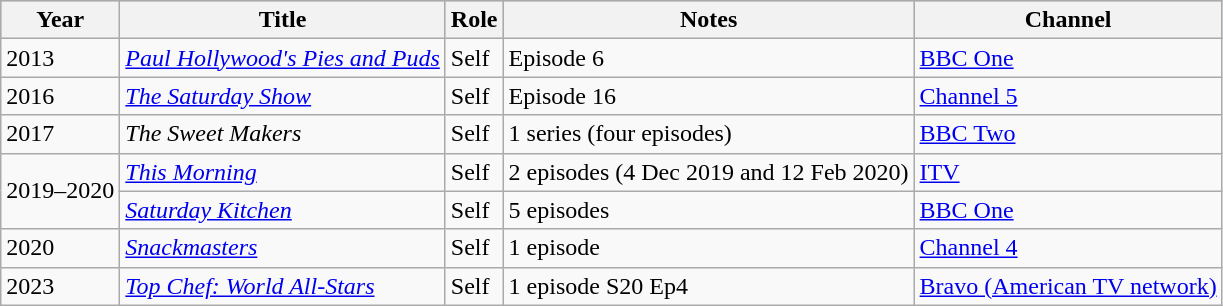<table class="wikitable">
<tr style="background:#b0c4de; text-align:center;">
<th>Year</th>
<th>Title</th>
<th>Role</th>
<th>Notes</th>
<th>Channel</th>
</tr>
<tr>
<td>2013</td>
<td><em><a href='#'>Paul Hollywood's Pies and Puds</a></em></td>
<td>Self</td>
<td>Episode 6</td>
<td><a href='#'>BBC One</a></td>
</tr>
<tr>
<td>2016</td>
<td><em><a href='#'>The Saturday Show</a></em></td>
<td>Self</td>
<td>Episode 16</td>
<td><a href='#'>Channel 5</a></td>
</tr>
<tr>
<td>2017</td>
<td><em>The Sweet Makers</em></td>
<td>Self</td>
<td>1 series (four episodes)</td>
<td><a href='#'>BBC Two</a></td>
</tr>
<tr>
<td rowspan=2>2019–2020</td>
<td><em><a href='#'>This Morning</a></em></td>
<td>Self</td>
<td>2 episodes (4 Dec 2019 and 12 Feb 2020)</td>
<td><a href='#'>ITV</a></td>
</tr>
<tr>
<td><em><a href='#'>Saturday Kitchen</a></em></td>
<td>Self</td>
<td>5 episodes</td>
<td><a href='#'>BBC One</a></td>
</tr>
<tr>
<td>2020</td>
<td><em><a href='#'>Snackmasters</a></em></td>
<td>Self</td>
<td>1 episode</td>
<td><a href='#'>Channel 4</a></td>
</tr>
<tr>
<td>2023</td>
<td><em><a href='#'>Top Chef: World All-Stars</a></em></td>
<td>Self</td>
<td>1 episode S20 Ep4</td>
<td><a href='#'>Bravo (American TV network)</a></td>
</tr>
</table>
